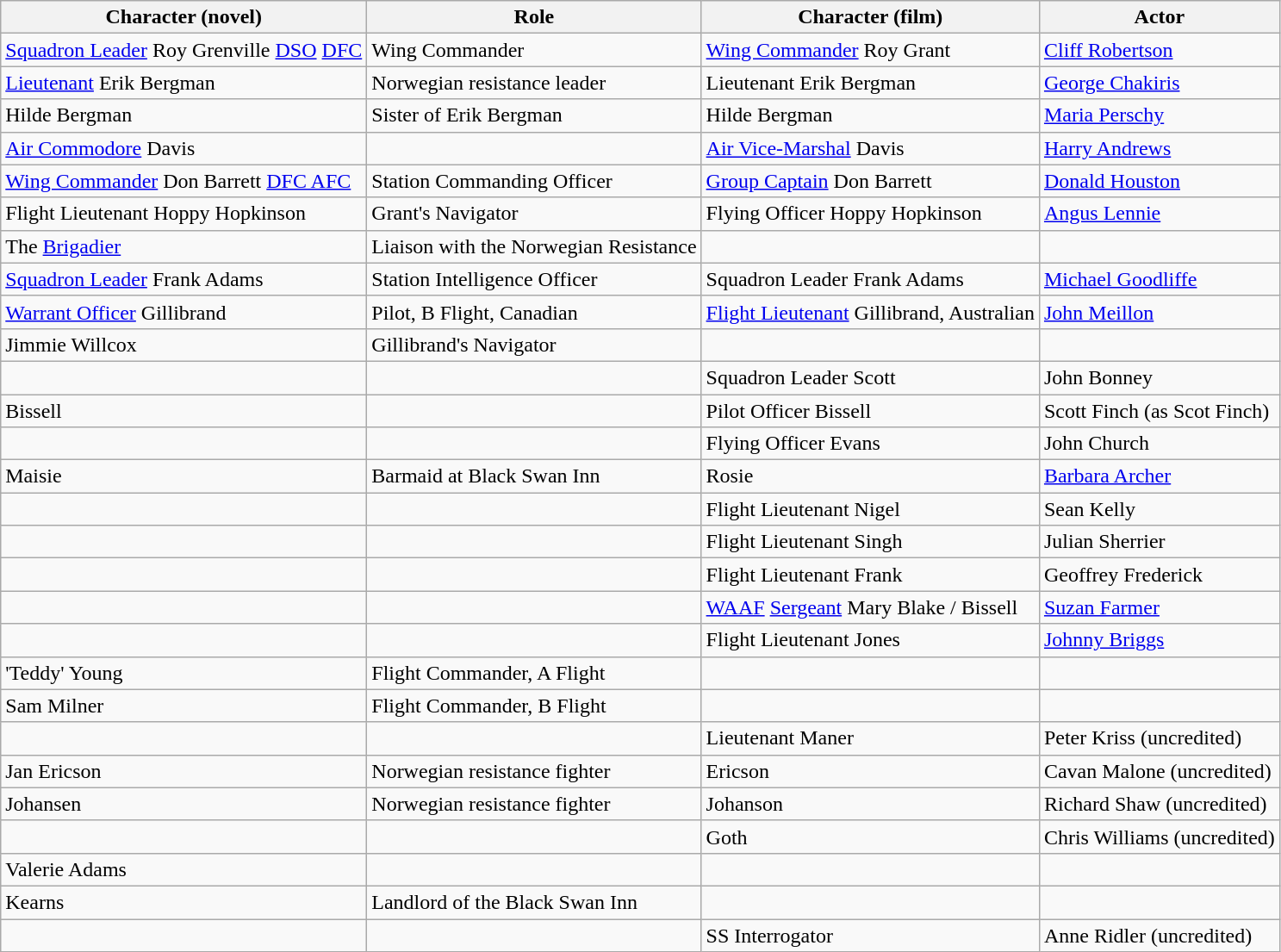<table class="wikitable">
<tr ">
<th>Character (novel)</th>
<th>Role</th>
<th>Character (film)</th>
<th>Actor</th>
</tr>
<tr>
<td><a href='#'>Squadron Leader</a> Roy Grenville <a href='#'>DSO</a> <a href='#'>DFC</a></td>
<td>Wing Commander</td>
<td><a href='#'>Wing Commander</a> Roy Grant</td>
<td><a href='#'>Cliff Robertson</a></td>
</tr>
<tr>
<td><a href='#'>Lieutenant</a> Erik Bergman</td>
<td>Norwegian resistance leader</td>
<td>Lieutenant Erik Bergman</td>
<td><a href='#'>George Chakiris</a></td>
</tr>
<tr>
<td>Hilde Bergman</td>
<td>Sister of Erik Bergman</td>
<td>Hilde Bergman</td>
<td><a href='#'>Maria Perschy</a></td>
</tr>
<tr>
<td><a href='#'>Air Commodore</a> Davis</td>
<td></td>
<td><a href='#'>Air Vice-Marshal</a> Davis</td>
<td><a href='#'>Harry Andrews</a></td>
</tr>
<tr>
<td><a href='#'>Wing Commander</a> Don Barrett <a href='#'>DFC AFC</a></td>
<td>Station Commanding Officer</td>
<td><a href='#'>Group Captain</a> Don Barrett</td>
<td><a href='#'>Donald Houston</a></td>
</tr>
<tr>
<td>Flight Lieutenant Hoppy Hopkinson</td>
<td>Grant's Navigator</td>
<td>Flying Officer Hoppy Hopkinson</td>
<td><a href='#'>Angus Lennie</a></td>
</tr>
<tr>
<td>The <a href='#'>Brigadier</a></td>
<td>Liaison with the Norwegian Resistance</td>
<td></td>
<td></td>
</tr>
<tr>
<td><a href='#'>Squadron Leader</a> Frank Adams</td>
<td>Station Intelligence Officer</td>
<td>Squadron Leader Frank Adams</td>
<td><a href='#'>Michael Goodliffe</a></td>
</tr>
<tr>
<td><a href='#'>Warrant Officer</a> Gillibrand</td>
<td>Pilot, B Flight, Canadian</td>
<td><a href='#'>Flight Lieutenant</a> Gillibrand, Australian</td>
<td><a href='#'>John Meillon</a></td>
</tr>
<tr>
<td>Jimmie Willcox</td>
<td>Gillibrand's Navigator</td>
<td></td>
<td></td>
</tr>
<tr>
<td></td>
<td></td>
<td>Squadron Leader Scott</td>
<td>John Bonney</td>
</tr>
<tr>
<td>Bissell</td>
<td></td>
<td>Pilot Officer Bissell</td>
<td>Scott Finch (as Scot Finch)</td>
</tr>
<tr>
<td></td>
<td></td>
<td>Flying Officer Evans</td>
<td>John Church</td>
</tr>
<tr>
<td>Maisie</td>
<td>Barmaid at Black Swan Inn</td>
<td>Rosie</td>
<td><a href='#'>Barbara Archer</a></td>
</tr>
<tr>
<td></td>
<td></td>
<td>Flight Lieutenant Nigel</td>
<td>Sean Kelly</td>
</tr>
<tr>
<td></td>
<td></td>
<td>Flight Lieutenant Singh</td>
<td>Julian Sherrier</td>
</tr>
<tr>
<td></td>
<td></td>
<td>Flight Lieutenant Frank</td>
<td>Geoffrey Frederick</td>
</tr>
<tr>
<td></td>
<td></td>
<td><a href='#'>WAAF</a> <a href='#'>Sergeant</a> Mary Blake / Bissell</td>
<td><a href='#'>Suzan Farmer</a></td>
</tr>
<tr>
<td></td>
<td></td>
<td>Flight Lieutenant Jones</td>
<td><a href='#'>Johnny Briggs</a></td>
</tr>
<tr>
<td>'Teddy' Young</td>
<td>Flight Commander, A Flight</td>
<td></td>
<td></td>
</tr>
<tr>
<td>Sam Milner</td>
<td>Flight Commander, B Flight</td>
<td></td>
<td></td>
</tr>
<tr>
<td></td>
<td></td>
<td>Lieutenant Maner</td>
<td>Peter Kriss (uncredited)</td>
</tr>
<tr>
<td>Jan Ericson</td>
<td>Norwegian resistance fighter</td>
<td>Ericson</td>
<td>Cavan Malone (uncredited)</td>
</tr>
<tr>
<td>Johansen</td>
<td>Norwegian resistance fighter</td>
<td>Johanson</td>
<td>Richard Shaw (uncredited)</td>
</tr>
<tr>
<td></td>
<td></td>
<td>Goth</td>
<td>Chris Williams (uncredited)</td>
</tr>
<tr>
<td>Valerie Adams</td>
<td></td>
<td></td>
<td></td>
</tr>
<tr>
<td>Kearns</td>
<td>Landlord of the Black Swan Inn</td>
<td></td>
<td></td>
</tr>
<tr>
<td></td>
<td></td>
<td>SS Interrogator</td>
<td>Anne Ridler (uncredited)</td>
</tr>
</table>
